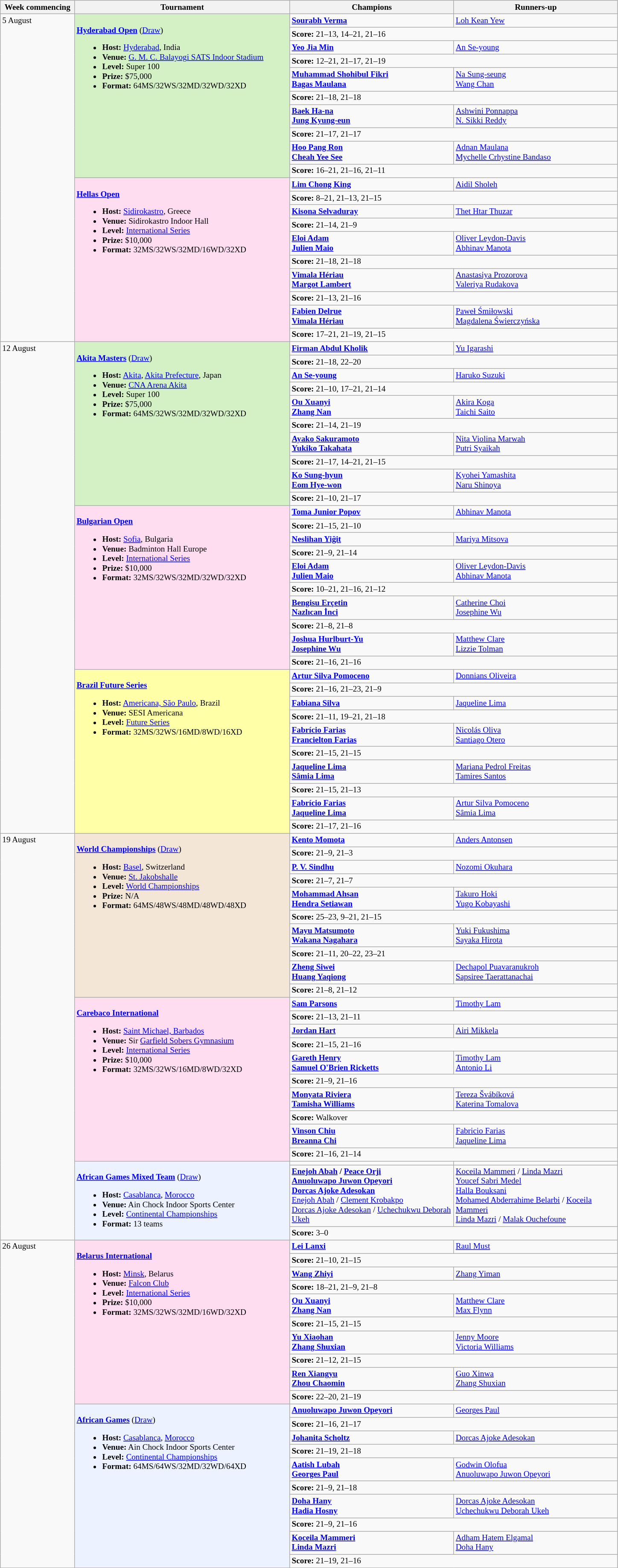<table class=wikitable style=font-size:80%>
<tr>
<th width=110>Week commencing</th>
<th width=330>Tournament</th>
<th width=250>Champions</th>
<th width=250>Runners-up</th>
</tr>
<tr valign=top>
<td rowspan=20>5 August</td>
<td style="background:#D4F1C5;" rowspan="10"><br><strong><a href='#'>Hyderabad Open</a></strong> (<a href='#'>Draw</a>)<ul><li><strong>Host:</strong> <a href='#'>Hyderabad</a>, India</li><li><strong>Venue:</strong> <a href='#'>G. M. C. Balayogi SATS Indoor Stadium</a></li><li><strong>Level:</strong> Super 100</li><li><strong>Prize:</strong> $75,000</li><li><strong>Format:</strong> 64MS/32WS/32MD/32WD/32XD</li></ul></td>
<td><strong> <a href='#'>Sourabh Verma</a></strong></td>
<td> <a href='#'>Loh Kean Yew</a></td>
</tr>
<tr>
<td colspan=2><strong>Score:</strong> 21–13, 14–21, 21–16</td>
</tr>
<tr valign=top>
<td><strong> <a href='#'>Yeo Jia Min</a></strong></td>
<td> <a href='#'>An Se-young</a></td>
</tr>
<tr>
<td colspan=2><strong>Score:</strong> 12–21, 21–17, 21–19</td>
</tr>
<tr valign=top>
<td><strong> <a href='#'>Muhammad Shohibul Fikri</a><br> <a href='#'>Bagas Maulana</a></strong></td>
<td> <a href='#'>Na Sung-seung</a><br> <a href='#'>Wang Chan</a></td>
</tr>
<tr>
<td colspan=2><strong>Score:</strong> 21–18, 21–18</td>
</tr>
<tr valign=top>
<td><strong> <a href='#'>Baek Ha-na</a><br> <a href='#'>Jung Kyung-eun</a></strong></td>
<td> <a href='#'>Ashwini Ponnappa</a><br> <a href='#'>N. Sikki Reddy</a></td>
</tr>
<tr>
<td colspan=2><strong>Score:</strong> 21–17, 21–17</td>
</tr>
<tr valign=top>
<td><strong> <a href='#'>Hoo Pang Ron</a><br> <a href='#'>Cheah Yee See</a></strong></td>
<td> <a href='#'>Adnan Maulana</a><br> <a href='#'>Mychelle Crhystine Bandaso</a></td>
</tr>
<tr>
<td colspan=2><strong>Score:</strong> 16–21, 21–16, 21–11</td>
</tr>
<tr valign=top>
<td style="background:#FFDDF1;" rowspan="10"><br><strong><a href='#'>Hellas Open</a></strong><ul><li><strong>Host:</strong> <a href='#'>Sidirokastro</a>, Greece</li><li><strong>Venue:</strong> Sidirokastro Indoor Hall</li><li><strong>Level:</strong> <a href='#'>International Series</a></li><li><strong>Prize:</strong> $10,000</li><li><strong>Format:</strong> 32MS/32WS/32MD/16WD/32XD</li></ul></td>
<td><strong> <a href='#'>Lim Chong King</a></strong></td>
<td> <a href='#'>Aidil Sholeh</a></td>
</tr>
<tr>
<td colspan=2><strong>Score:</strong> 8–21, 21–13, 21–15</td>
</tr>
<tr valign=top>
<td><strong> <a href='#'>Kisona Selvaduray</a></strong></td>
<td> <a href='#'>Thet Htar Thuzar</a></td>
</tr>
<tr>
<td colspan=2><strong>Score:</strong> 21–14, 21–9</td>
</tr>
<tr valign=top>
<td><strong> <a href='#'>Eloi Adam</a><br> <a href='#'>Julien Maio</a></strong></td>
<td> <a href='#'>Oliver Leydon-Davis</a><br> <a href='#'>Abhinav Manota</a></td>
</tr>
<tr>
<td colspan=2><strong>Score:</strong> 21–18, 21–18</td>
</tr>
<tr valign=top>
<td><strong> <a href='#'>Vimala Hériau</a><br> <a href='#'>Margot Lambert</a></strong></td>
<td> <a href='#'>Anastasiya Prozorova</a><br> <a href='#'>Valeriya Rudakova</a></td>
</tr>
<tr>
<td colspan=2><strong>Score:</strong> 21–13, 21–16</td>
</tr>
<tr valign=top>
<td><strong> <a href='#'>Fabien Delrue</a><br> <a href='#'>Vimala Hériau</a></strong></td>
<td> <a href='#'>Paweł Śmiłowski</a><br> <a href='#'>Magdalena Świerczyńska</a></td>
</tr>
<tr>
<td colspan=2><strong>Score:</strong> 17–21, 21–19, 21–15</td>
</tr>
<tr valign=top>
<td rowspan=30>12 August</td>
<td style="background:#D4F1C5;" rowspan="10"><br><strong><a href='#'>Akita Masters</a></strong> (<a href='#'>Draw</a>)<ul><li><strong>Host:</strong> <a href='#'>Akita</a>, <a href='#'>Akita Prefecture</a>, Japan</li><li><strong>Venue:</strong> <a href='#'>CNA Arena Akita</a></li><li><strong>Level:</strong> Super 100</li><li><strong>Prize:</strong> $75,000</li><li><strong>Format:</strong> 64MS/32WS/32MD/32WD/32XD</li></ul></td>
<td><strong> <a href='#'>Firman Abdul Kholik</a></strong></td>
<td> <a href='#'>Yu Igarashi</a></td>
</tr>
<tr>
<td colspan=2><strong>Score:</strong> 21–18, 22–20</td>
</tr>
<tr valign=top>
<td><strong> <a href='#'>An Se-young</a></strong></td>
<td> <a href='#'>Haruko Suzuki</a></td>
</tr>
<tr>
<td colspan=2><strong>Score:</strong> 21–10, 17–21, 21–14</td>
</tr>
<tr valign=top>
<td><strong> <a href='#'>Ou Xuanyi</a><br> <a href='#'>Zhang Nan</a></strong></td>
<td> <a href='#'>Akira Koga</a><br> <a href='#'>Taichi Saito</a></td>
</tr>
<tr>
<td colspan=2><strong>Score:</strong> 21–14, 21–19</td>
</tr>
<tr valign=top>
<td><strong> <a href='#'>Ayako Sakuramoto</a><br> <a href='#'>Yukiko Takahata</a></strong></td>
<td> <a href='#'>Nita Violina Marwah</a><br> <a href='#'>Putri Syaikah</a></td>
</tr>
<tr>
<td colspan=2><strong>Score:</strong> 21–17, 14–21, 21–15</td>
</tr>
<tr valign=top>
<td><strong> <a href='#'>Ko Sung-hyun</a><br> <a href='#'>Eom Hye-won</a></strong></td>
<td> <a href='#'>Kyohei Yamashita</a><br> <a href='#'>Naru Shinoya</a></td>
</tr>
<tr>
<td colspan=2><strong>Score:</strong> 21–10, 21–17</td>
</tr>
<tr valign=top>
<td style="background:#FFDDF1;" rowspan="10"><br><strong><a href='#'>Bulgarian Open</a></strong><ul><li><strong>Host:</strong> <a href='#'>Sofia</a>, Bulgaria</li><li><strong>Venue:</strong> Badminton Hall Europe</li><li><strong>Level:</strong> <a href='#'>International Series</a></li><li><strong>Prize:</strong> $10,000</li><li><strong>Format:</strong> 32MS/32WS/32MD/32WD/32XD</li></ul></td>
<td><strong> <a href='#'>Toma Junior Popov</a></strong></td>
<td> <a href='#'>Abhinav Manota</a></td>
</tr>
<tr>
<td colspan=2><strong>Score:</strong> 21–15, 21–10</td>
</tr>
<tr valign=top>
<td><strong> <a href='#'>Neslihan Yiğit</a></strong></td>
<td> <a href='#'>Mariya Mitsova</a></td>
</tr>
<tr>
<td colspan=2><strong>Score:</strong> 21–9, 21–14</td>
</tr>
<tr valign=top>
<td><strong> <a href='#'>Eloi Adam</a><br> <a href='#'>Julien Maio</a></strong></td>
<td> <a href='#'>Oliver Leydon-Davis</a><br> <a href='#'>Abhinav Manota</a></td>
</tr>
<tr>
<td colspan=2><strong>Score:</strong> 10–21, 21–16, 21–12</td>
</tr>
<tr valign=top>
<td><strong> <a href='#'>Bengisu Erçetin</a> <br> <a href='#'>Nazlıcan İnci</a></strong></td>
<td> <a href='#'>Catherine Choi</a><br> <a href='#'>Josephine Wu</a></td>
</tr>
<tr>
<td colspan=2><strong>Score:</strong> 21–8, 21–8</td>
</tr>
<tr valign=top>
<td><strong> <a href='#'>Joshua Hurlburt-Yu</a><br> <a href='#'>Josephine Wu</a></strong></td>
<td> <a href='#'>Matthew Clare</a><br> <a href='#'>Lizzie Tolman</a></td>
</tr>
<tr>
<td colspan=2><strong>Score:</strong> 21–16, 21–16</td>
</tr>
<tr valign=top>
<td style="background:#FFFFA8;" rowspan="10"><br><strong><a href='#'>Brazil Future Series</a></strong><ul><li><strong>Host:</strong> <a href='#'>Americana, São Paulo</a>, Brazil</li><li><strong>Venue:</strong> SESI Americana</li><li><strong>Level:</strong> <a href='#'>Future Series</a></li><li><strong>Format:</strong> 32MS/32WS/16MD/8WD/16XD</li></ul></td>
<td><strong> <a href='#'>Artur Silva Pomoceno</a></strong></td>
<td> <a href='#'>Donnians Oliveira</a></td>
</tr>
<tr>
<td colspan=2><strong>Score:</strong> 21–16, 21–23, 21–9</td>
</tr>
<tr valign=top>
<td><strong> <a href='#'>Fabiana Silva</a></strong></td>
<td> <a href='#'>Jaqueline Lima</a></td>
</tr>
<tr>
<td colspan=2><strong>Score:</strong> 21–11, 19–21, 21–18</td>
</tr>
<tr valign=top>
<td><strong> <a href='#'>Fabrício Farias</a><br> <a href='#'>Francielton Farias</a></strong></td>
<td> <a href='#'>Nicolás Oliva</a><br> <a href='#'>Santiago Otero</a></td>
</tr>
<tr>
<td colspan=2><strong>Score:</strong> 21–15, 21–15</td>
</tr>
<tr valign=top>
<td><strong> <a href='#'>Jaqueline Lima</a><br> <a href='#'>Sâmia Lima</a></strong></td>
<td> <a href='#'>Mariana Pedrol Freitas</a><br> <a href='#'>Tamires Santos</a></td>
</tr>
<tr>
<td colspan=2><strong>Score:</strong> 21–15, 21–13</td>
</tr>
<tr valign=top>
<td><strong> <a href='#'>Fabrício Farias</a><br> <a href='#'>Jaqueline Lima</a></strong></td>
<td> <a href='#'>Artur Silva Pomoceno</a><br> <a href='#'>Sâmia Lima</a></td>
</tr>
<tr>
<td colspan=2><strong>Score:</strong> 21–17, 21–16</td>
</tr>
<tr valign=top>
<td rowspan=23>19 August</td>
<td style="background:#F3E6D7;" rowspan="10"><br><strong><a href='#'>World Championships</a></strong> (<a href='#'>Draw</a>)<ul><li><strong>Host:</strong> <a href='#'>Basel</a>, Switzerland</li><li><strong>Venue:</strong> <a href='#'>St. Jakobshalle</a></li><li><strong>Level:</strong> <a href='#'>World Championships</a></li><li><strong>Prize:</strong> N/A</li><li><strong>Format:</strong> 64MS/48WS/48MD/48WD/48XD</li></ul></td>
<td><strong> <a href='#'>Kento Momota</a></strong></td>
<td> <a href='#'>Anders Antonsen</a></td>
</tr>
<tr>
<td colspan=2><strong>Score:</strong> 21–9, 21–3</td>
</tr>
<tr valign=top>
<td><strong> <a href='#'>P. V. Sindhu</a></strong></td>
<td> <a href='#'>Nozomi Okuhara</a></td>
</tr>
<tr>
<td colspan=2><strong>Score:</strong> 21–7, 21–7</td>
</tr>
<tr valign=top>
<td><strong> <a href='#'>Mohammad Ahsan</a><br> <a href='#'>Hendra Setiawan</a></strong></td>
<td> <a href='#'>Takuro Hoki</a><br> <a href='#'>Yugo Kobayashi</a></td>
</tr>
<tr>
<td colspan=2><strong>Score:</strong> 25–23, 9–21, 21–15</td>
</tr>
<tr valign=top>
<td><strong> <a href='#'>Mayu Matsumoto</a><br> <a href='#'>Wakana Nagahara</a></strong></td>
<td> <a href='#'>Yuki Fukushima</a><br> <a href='#'>Sayaka Hirota</a></td>
</tr>
<tr>
<td colspan=2><strong>Score:</strong> 21–11, 20–22, 23–21</td>
</tr>
<tr valign=top>
<td><strong> <a href='#'>Zheng Siwei</a><br> <a href='#'>Huang Yaqiong</a></strong></td>
<td> <a href='#'>Dechapol Puavaranukroh</a><br> <a href='#'>Sapsiree Taerattanachai</a></td>
</tr>
<tr>
<td colspan=2><strong>Score:</strong> 21–8, 21–12</td>
</tr>
<tr valign=top>
<td style="background:#FFDDF1;" rowspan="10"><br><strong><a href='#'>Carebaco International</a></strong><ul><li><strong>Host:</strong> <a href='#'>Saint Michael, Barbados</a></li><li><strong>Venue:</strong> Sir <a href='#'>Garfield Sobers Gymnasium</a></li><li><strong>Level:</strong> <a href='#'>International Series</a></li><li><strong>Prize:</strong> $10,000</li><li><strong>Format:</strong> 32MS/32WS/16MD/8WD/32XD</li></ul></td>
<td><strong> <a href='#'>Sam Parsons</a></strong></td>
<td> <a href='#'>Timothy Lam</a></td>
</tr>
<tr>
<td colspan=2><strong>Score:</strong> 21–13, 21–11</td>
</tr>
<tr valign=top>
<td><strong> <a href='#'>Jordan Hart</a></strong></td>
<td> <a href='#'>Airi Mikkela</a></td>
</tr>
<tr>
<td colspan=2><strong>Score:</strong> 21–15, 21–16</td>
</tr>
<tr valign=top>
<td><strong> <a href='#'>Gareth Henry</a><br> <a href='#'>Samuel O'Brien Ricketts</a></strong></td>
<td> <a href='#'>Timothy Lam</a><br> <a href='#'>Antonio Li</a></td>
</tr>
<tr>
<td colspan=2><strong>Score:</strong> 21–9, 21–16</td>
</tr>
<tr valign=top>
<td><strong> <a href='#'>Monyata Riviera</a><br> <a href='#'>Tamisha Williams</a></strong></td>
<td> <a href='#'>Tereza Švábíková</a><br> <a href='#'>Katerina Tomalova</a></td>
</tr>
<tr>
<td colspan=2><strong>Score:</strong> Walkover</td>
</tr>
<tr valign=top>
<td><strong> <a href='#'>Vinson Chiu</a><br> <a href='#'>Breanna Chi</a></strong></td>
<td> <a href='#'>Fabricio Farias</a><br> <a href='#'>Jaqueline Lima</a></td>
</tr>
<tr>
<td colspan=2><strong>Score:</strong> 21–16, 21–14</td>
</tr>
<tr valign=top>
<td style="background:#ECF2FF;" rowspan="3"><br><strong><a href='#'>African Games Mixed Team</a></strong> (<a href='#'>Draw</a>)<ul><li><strong>Host:</strong> <a href='#'>Casablanca</a>, <a href='#'>Morocco</a></li><li><strong>Venue:</strong> Ain Chock Indoor Sports Center</li><li><strong>Level:</strong> <a href='#'>Continental Championships</a></li><li><strong>Format:</strong> 13 teams</li></ul></td>
<td><strong></strong></td>
<td></td>
</tr>
<tr>
<td><strong><a href='#'>Enejoh Abah</a> / <a href='#'>Peace Orji</a></strong> <br> <strong><a href='#'>Anuoluwapo Juwon Opeyori</a></strong> <br> <strong><a href='#'>Dorcas Ajoke Adesokan</a></strong> <br> <a href='#'>Enejoh Abah</a> / <a href='#'>Clement Krobakpo</a> <br> <a href='#'>Dorcas Ajoke Adesokan</a> / <a href='#'>Uchechukwu Deborah Ukeh</a></td>
<td><a href='#'>Koceila Mammeri</a> / <a href='#'>Linda Mazri</a> <br> <a href='#'>Youcef Sabri Medel</a> <br> <a href='#'>Halla Bouksani</a> <br> <a href='#'>Mohamed Abderrahime Belarbi</a> / <a href='#'>Koceila Mammeri</a> <br> <a href='#'>Linda Mazri</a> / <a href='#'>Malak Ouchefoune</a></td>
</tr>
<tr>
<td colspan=2><strong>Score:</strong> 3–0</td>
</tr>
<tr valign=top>
<td rowspan=20>26 August</td>
<td style="background:#FFDDF1;" rowspan="10"><br><strong><a href='#'>Belarus International</a></strong><ul><li><strong>Host:</strong> <a href='#'>Minsk</a>, Belarus</li><li><strong>Venue:</strong> <a href='#'>Falcon Club</a></li><li><strong>Level:</strong> <a href='#'>International Series</a></li><li><strong>Prize:</strong> $10,000</li><li><strong>Format:</strong> 32MS/32WS/32MD/16WD/32XD</li></ul></td>
<td><strong> <a href='#'>Lei Lanxi</a></strong></td>
<td> <a href='#'>Raul Must</a></td>
</tr>
<tr>
<td colspan=2><strong>Score:</strong> 21–10, 21–15</td>
</tr>
<tr valign=top>
<td><strong> <a href='#'>Wang Zhiyi</a></strong></td>
<td> <a href='#'>Zhang Yiman</a></td>
</tr>
<tr>
<td colspan=2><strong>Score:</strong> 18–21, 21–9, 21–8</td>
</tr>
<tr valign=top>
<td><strong> <a href='#'>Ou Xuanyi</a><br> <a href='#'>Zhang Nan</a></strong></td>
<td> <a href='#'>Matthew Clare</a><br> <a href='#'>Max Flynn</a></td>
</tr>
<tr>
<td colspan=2><strong>Score:</strong> 21–15, 21–15</td>
</tr>
<tr valign=top>
<td><strong> <a href='#'>Yu Xiaohan</a><br> <a href='#'>Zhang Shuxian</a></strong></td>
<td> <a href='#'>Jenny Moore</a><br> <a href='#'>Victoria Williams</a></td>
</tr>
<tr>
<td colspan=2><strong>Score:</strong> 21–12, 21–15</td>
</tr>
<tr valign=top>
<td><strong> <a href='#'>Ren Xiangyu</a><br> <a href='#'>Zhou Chaomin</a></strong></td>
<td> <a href='#'>Guo Xinwa</a><br> <a href='#'>Zhang Shuxian</a></td>
</tr>
<tr>
<td colspan=2><strong>Score:</strong> 22–20, 21–19</td>
</tr>
<tr valign=top>
<td style="background:#ECF2FF;" rowspan="10"><br><strong><a href='#'>African Games</a></strong> (<a href='#'>Draw</a>)<ul><li><strong>Host:</strong> <a href='#'>Casablanca</a>, <a href='#'>Morocco</a></li><li><strong>Venue:</strong> Ain Chock Indoor Sports Center</li><li><strong>Level:</strong> <a href='#'>Continental Championships</a></li><li><strong>Format:</strong> 64MS/64WS/32MD/32WD/64XD</li></ul></td>
<td><strong> <a href='#'>Anuoluwapo Juwon Opeyori</a></strong></td>
<td> <a href='#'>Georges Paul</a></td>
</tr>
<tr>
<td colspan=2><strong>Score:</strong> 21–16, 21–17</td>
</tr>
<tr valign=top>
<td><strong> <a href='#'>Johanita Scholtz</a></strong></td>
<td> <a href='#'>Dorcas Ajoke Adesokan</a></td>
</tr>
<tr>
<td colspan=2><strong>Score:</strong> 21–19, 21–18</td>
</tr>
<tr valign=top>
<td><strong> <a href='#'>Aatish Lubah</a><br> <a href='#'>Georges Paul</a></strong></td>
<td> <a href='#'>Godwin Olofua</a><br> <a href='#'>Anuoluwapo Juwon Opeyori</a></td>
</tr>
<tr>
<td colspan=2><strong>Score:</strong> 21–9, 21–18</td>
</tr>
<tr valign=top>
<td><strong> <a href='#'>Doha Hany</a><br> <a href='#'>Hadia Hosny</a></strong></td>
<td> <a href='#'>Dorcas Ajoke Adesokan</a><br> <a href='#'>Uchechukwu Deborah Ukeh</a></td>
</tr>
<tr>
<td colspan=2><strong>Score:</strong> 21–9, 21–16</td>
</tr>
<tr valign=top>
<td><strong> <a href='#'>Koceila Mammeri</a><br> <a href='#'>Linda Mazri</a></strong></td>
<td> <a href='#'>Adham Hatem Elgamal</a><br> <a href='#'>Doha Hany</a></td>
</tr>
<tr>
<td colspan=2><strong>Score:</strong> 21–19, 21–16</td>
</tr>
</table>
